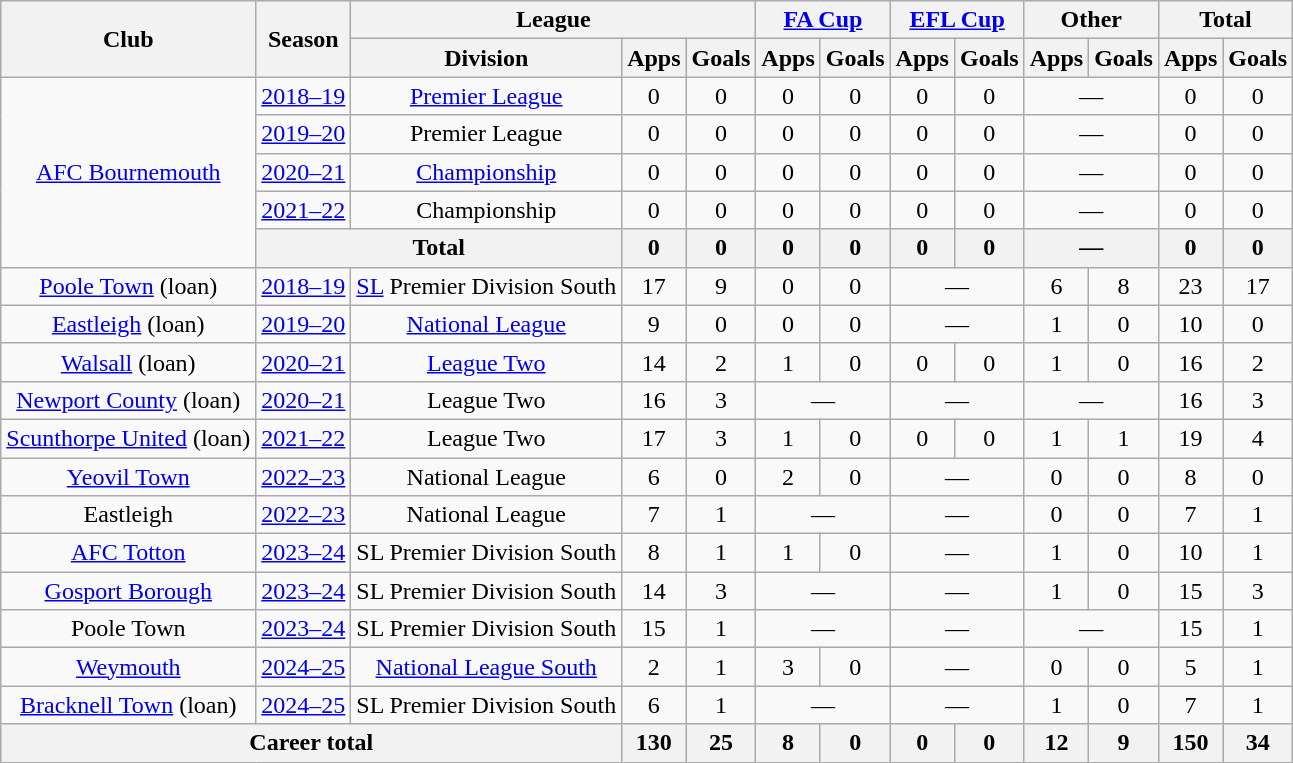<table class=wikitable style="text-align: center">
<tr>
<th rowspan=2>Club</th>
<th rowspan=2>Season</th>
<th colspan=3>League</th>
<th colspan=2><a href='#'>FA Cup</a></th>
<th colspan=2><a href='#'>EFL Cup</a></th>
<th colspan=2>Other</th>
<th colspan=2>Total</th>
</tr>
<tr>
<th>Division</th>
<th>Apps</th>
<th>Goals</th>
<th>Apps</th>
<th>Goals</th>
<th>Apps</th>
<th>Goals</th>
<th>Apps</th>
<th>Goals</th>
<th>Apps</th>
<th>Goals</th>
</tr>
<tr>
<td rowspan=5><a href='#'>AFC Bournemouth</a></td>
<td><a href='#'>2018–19</a></td>
<td><a href='#'>Premier League</a></td>
<td>0</td>
<td>0</td>
<td>0</td>
<td>0</td>
<td>0</td>
<td>0</td>
<td colspan=2>—</td>
<td>0</td>
<td>0</td>
</tr>
<tr>
<td><a href='#'>2019–20</a></td>
<td>Premier League</td>
<td>0</td>
<td>0</td>
<td>0</td>
<td>0</td>
<td>0</td>
<td>0</td>
<td colspan=2>—</td>
<td>0</td>
<td>0</td>
</tr>
<tr>
<td><a href='#'>2020–21</a></td>
<td><a href='#'>Championship</a></td>
<td>0</td>
<td>0</td>
<td>0</td>
<td>0</td>
<td>0</td>
<td>0</td>
<td colspan=2>—</td>
<td>0</td>
<td>0</td>
</tr>
<tr>
<td><a href='#'>2021–22</a></td>
<td>Championship</td>
<td>0</td>
<td>0</td>
<td>0</td>
<td>0</td>
<td>0</td>
<td>0</td>
<td colspan=2>—</td>
<td>0</td>
<td>0</td>
</tr>
<tr>
<th colspan=2>Total</th>
<th>0</th>
<th>0</th>
<th>0</th>
<th>0</th>
<th>0</th>
<th>0</th>
<th colspan=2>—</th>
<th>0</th>
<th>0</th>
</tr>
<tr>
<td><a href='#'>Poole Town</a> (loan)</td>
<td><a href='#'>2018–19</a></td>
<td><a href='#'>SL</a> Premier Division South</td>
<td>17</td>
<td>9</td>
<td>0</td>
<td>0</td>
<td colspan=2>—</td>
<td>6</td>
<td>8</td>
<td>23</td>
<td>17</td>
</tr>
<tr>
<td><a href='#'>Eastleigh</a> (loan)</td>
<td><a href='#'>2019–20</a></td>
<td><a href='#'>National League</a></td>
<td>9</td>
<td>0</td>
<td>0</td>
<td>0</td>
<td colspan=2>—</td>
<td>1</td>
<td>0</td>
<td>10</td>
<td>0</td>
</tr>
<tr>
<td><a href='#'>Walsall</a> (loan)</td>
<td><a href='#'>2020–21</a></td>
<td><a href='#'>League Two</a></td>
<td>14</td>
<td>2</td>
<td>1</td>
<td>0</td>
<td>0</td>
<td>0</td>
<td>1</td>
<td>0</td>
<td>16</td>
<td>2</td>
</tr>
<tr>
<td><a href='#'>Newport County</a> (loan)</td>
<td><a href='#'>2020–21</a></td>
<td>League Two</td>
<td>16</td>
<td>3</td>
<td colspan=2>—</td>
<td colspan=2>—</td>
<td colspan=2>—</td>
<td>16</td>
<td>3</td>
</tr>
<tr>
<td><a href='#'>Scunthorpe United</a> (loan)</td>
<td><a href='#'>2021–22</a></td>
<td>League Two</td>
<td>17</td>
<td>3</td>
<td>1</td>
<td>0</td>
<td>0</td>
<td>0</td>
<td>1</td>
<td>1</td>
<td>19</td>
<td>4</td>
</tr>
<tr>
<td><a href='#'>Yeovil Town</a></td>
<td><a href='#'>2022–23</a></td>
<td>National League</td>
<td>6</td>
<td>0</td>
<td>2</td>
<td>0</td>
<td colspan=2>—</td>
<td>0</td>
<td>0</td>
<td>8</td>
<td>0</td>
</tr>
<tr>
<td>Eastleigh</td>
<td><a href='#'>2022–23</a></td>
<td>National League</td>
<td>7</td>
<td>1</td>
<td colspan=2>—</td>
<td colspan=2>—</td>
<td>0</td>
<td>0</td>
<td>7</td>
<td>1</td>
</tr>
<tr>
<td><a href='#'>AFC Totton</a></td>
<td><a href='#'>2023–24</a></td>
<td>SL Premier Division South</td>
<td>8</td>
<td>1</td>
<td>1</td>
<td>0</td>
<td colspan=2>—</td>
<td>1</td>
<td>0</td>
<td>10</td>
<td>1</td>
</tr>
<tr>
<td><a href='#'>Gosport Borough</a></td>
<td><a href='#'>2023–24</a></td>
<td>SL Premier Division South</td>
<td>14</td>
<td>3</td>
<td colspan=2>—</td>
<td colspan=2>—</td>
<td>1</td>
<td>0</td>
<td>15</td>
<td>3</td>
</tr>
<tr>
<td>Poole Town</td>
<td><a href='#'>2023–24</a></td>
<td>SL Premier Division South</td>
<td>15</td>
<td>1</td>
<td colspan=2>—</td>
<td colspan=2>—</td>
<td colspan=2>—</td>
<td>15</td>
<td>1</td>
</tr>
<tr>
<td><a href='#'>Weymouth</a></td>
<td><a href='#'>2024–25</a></td>
<td><a href='#'>National League South</a></td>
<td>2</td>
<td>1</td>
<td>3</td>
<td>0</td>
<td colspan=2>—</td>
<td>0</td>
<td>0</td>
<td>5</td>
<td>1</td>
</tr>
<tr>
<td><a href='#'>Bracknell Town</a> (loan)</td>
<td><a href='#'>2024–25</a></td>
<td>SL Premier Division South</td>
<td>6</td>
<td>1</td>
<td colspan=2>—</td>
<td colspan=2>—</td>
<td>1</td>
<td>0</td>
<td>7</td>
<td>1</td>
</tr>
<tr>
<th colspan=3>Career total</th>
<th>130</th>
<th>25</th>
<th>8</th>
<th>0</th>
<th>0</th>
<th>0</th>
<th>12</th>
<th>9</th>
<th>150</th>
<th>34</th>
</tr>
</table>
